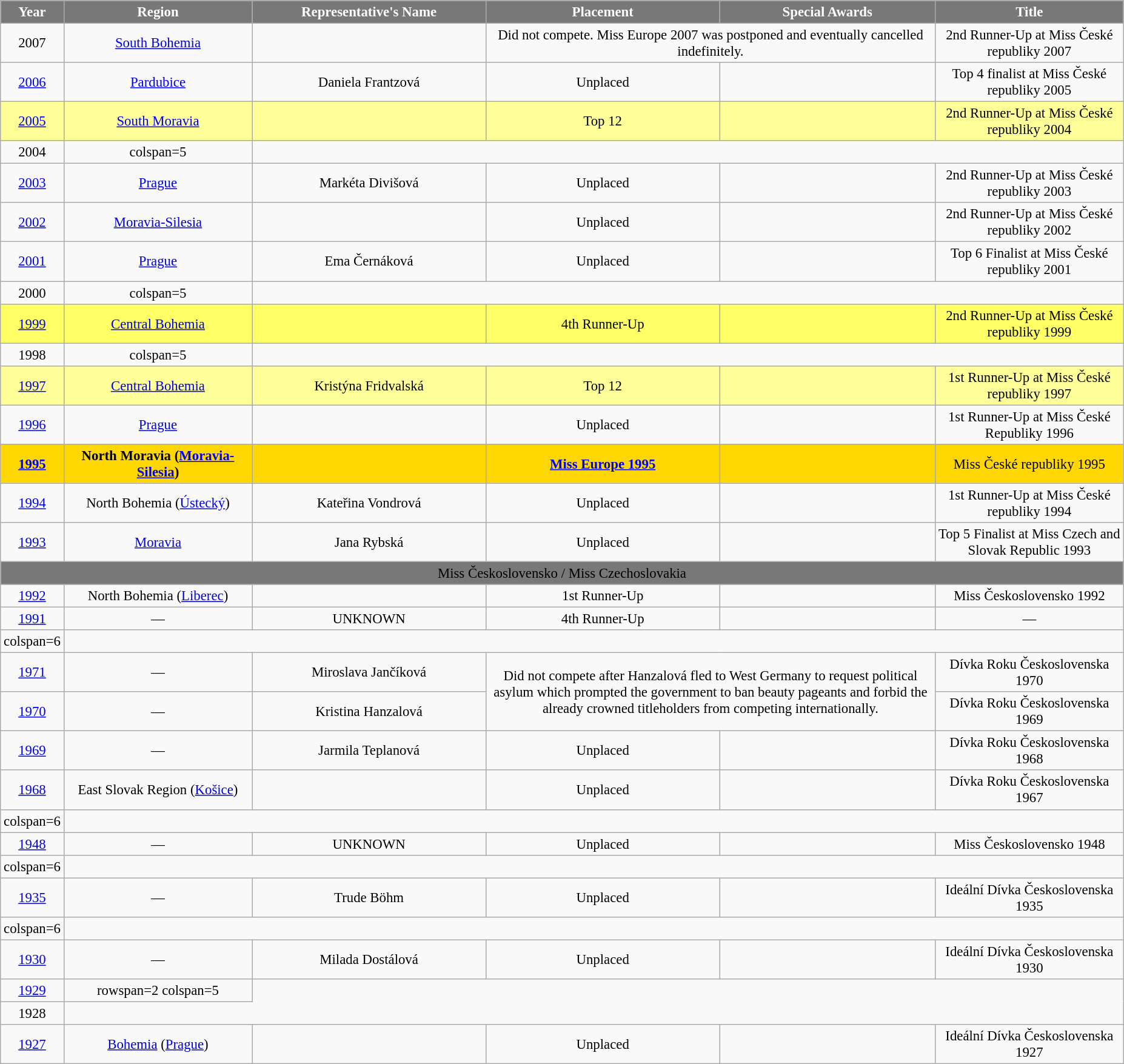<table class="wikitable sortable" style="font-size: 95%; text-align:center">
<tr>
<th width="60" style="background-color:#787878;color:#FFFFFF;">Year</th>
<th width="200" style="background-color:#787878;color:#FFFFFF;">Region</th>
<th width="250" style="background-color:#787878;color:#FFFFFF;">Representative's Name</th>
<th width="250" style="background-color:#787878;color:#FFFFFF;">Placement</th>
<th width="230" style="background-color:#787878;color:#FFFFFF;">Special Awards</th>
<th width="200" style="background-color:#787878;color:#FFFFFF;">Title</th>
</tr>
<tr>
<td>2007</td>
<td><a href='#'>South Bohemia</a></td>
<td></td>
<td colspan=2 align=center>Did not compete. Miss Europe 2007 was postponed and eventually cancelled indefinitely.</td>
<td>2nd Runner-Up at Miss České republiky 2007</td>
</tr>
<tr>
<td><a href='#'>2006</a></td>
<td><a href='#'>Pardubice</a></td>
<td>Daniela Frantzová</td>
<td>Unplaced</td>
<td></td>
<td>Top 4 finalist at Miss České republiky 2005</td>
</tr>
<tr style="background-color:#FFFF99;">
<td><a href='#'>2005</a></td>
<td><a href='#'>South Moravia</a></td>
<td></td>
<td>Top 12</td>
<td></td>
<td>2nd Runner-Up at Miss České republiky 2004</td>
</tr>
<tr>
<td>2004</td>
<td>colspan=5 </td>
</tr>
<tr>
<td><a href='#'>2003</a></td>
<td><a href='#'>Prague</a></td>
<td>Markéta Divišová</td>
<td>Unplaced</td>
<td></td>
<td>2nd Runner-Up at Miss České republiky 2003</td>
</tr>
<tr>
<td><a href='#'>2002</a></td>
<td><a href='#'>Moravia-Silesia</a></td>
<td></td>
<td>Unplaced</td>
<td></td>
<td>2nd Runner-Up at Miss České republiky 2002</td>
</tr>
<tr>
<td><a href='#'>2001</a></td>
<td><a href='#'>Prague</a></td>
<td>Ema Černáková</td>
<td>Unplaced</td>
<td></td>
<td>Top 6 Finalist at Miss České republiky 2001</td>
</tr>
<tr>
<td>2000</td>
<td>colspan=5 </td>
</tr>
<tr style="background-color:#FFFF66;">
<td><a href='#'>1999</a></td>
<td><a href='#'>Central Bohemia</a></td>
<td></td>
<td>4th Runner-Up</td>
<td></td>
<td>2nd Runner-Up at Miss České republiky 1999</td>
</tr>
<tr>
<td>1998</td>
<td>colspan=5 </td>
</tr>
<tr style="background-color:#FFFF99;">
<td><a href='#'>1997</a></td>
<td><a href='#'>Central Bohemia</a></td>
<td>Kristýna Fridvalská</td>
<td>Top 12</td>
<td></td>
<td>1st Runner-Up at Miss České republiky 1997</td>
</tr>
<tr>
<td><a href='#'>1996</a></td>
<td><a href='#'>Prague</a></td>
<td></td>
<td>Unplaced</td>
<td></td>
<td>1st Runner-Up at Miss České Republiky 1996</td>
</tr>
<tr style="background-color:GOLD;">
<td><strong><a href='#'>1995</a></strong></td>
<td><strong>North Moravia (<a href='#'>Moravia-Silesia</a>)</strong></td>
<td><strong></strong></td>
<td><strong><a href='#'>Miss Europe 1995</a></strong></td>
<td></td>
<td>Miss České republiky 1995</td>
</tr>
<tr>
<td><a href='#'>1994</a></td>
<td>North Bohemia (<a href='#'>Ústecký</a>)</td>
<td>Kateřina Vondrová</td>
<td>Unplaced</td>
<td></td>
<td>1st Runner-Up at Miss České republiky 1994</td>
</tr>
<tr>
<td><a href='#'>1993</a></td>
<td><a href='#'>Moravia</a></td>
<td>Jana Rybská</td>
<td>Unplaced</td>
<td></td>
<td>Top 5 Finalist at Miss Czech and Slovak Republic 1993</td>
</tr>
<tr bgcolor="#787878" align="center">
<td colspan="6"><span>Miss Československo / Miss Czechoslovakia</span></td>
</tr>
<tr>
<td><a href='#'>1992</a></td>
<td>North Bohemia (<a href='#'>Liberec</a>)</td>
<td></td>
<td>1st Runner-Up</td>
<td></td>
<td>Miss Československo 1992</td>
</tr>
<tr>
<td><a href='#'>1991</a></td>
<td>—</td>
<td>UNKNOWN</td>
<td>4th Runner-Up</td>
<td></td>
<td>—</td>
</tr>
<tr>
<td>colspan=6 </td>
</tr>
<tr>
<td><a href='#'>1971</a></td>
<td>—</td>
<td>Miroslava Jančíková</td>
<td rowspan=2 colspan=2 align=center>Did not compete after Hanzalová fled to West Germany to request political asylum which prompted the government to ban beauty pageants and forbid the already crowned titleholders from competing internationally.</td>
<td>Dívka Roku Československa 1970</td>
</tr>
<tr>
<td><a href='#'>1970</a></td>
<td>—</td>
<td>Kristina Hanzalová</td>
<td>Dívka Roku Československa 1969</td>
</tr>
<tr>
<td><a href='#'>1969</a></td>
<td>—</td>
<td>Jarmila Teplanová</td>
<td>Unplaced</td>
<td></td>
<td>Dívka Roku Československa 1968</td>
</tr>
<tr>
<td><a href='#'>1968</a></td>
<td>East Slovak Region (<a href='#'>Košice</a>)</td>
<td></td>
<td>Unplaced</td>
<td></td>
<td>Dívka Roku Československa 1967</td>
</tr>
<tr>
<td>colspan=6 </td>
</tr>
<tr>
<td><a href='#'>1948</a></td>
<td>—</td>
<td>UNKNOWN</td>
<td>Unplaced</td>
<td></td>
<td>Miss Československo 1948</td>
</tr>
<tr>
<td>colspan=6 </td>
</tr>
<tr>
<td><a href='#'>1935</a></td>
<td>—</td>
<td>Trude Böhm</td>
<td>Unplaced</td>
<td></td>
<td>Ideální Dívka Československa 1935</td>
</tr>
<tr>
<td>colspan=6 </td>
</tr>
<tr>
<td><a href='#'>1930</a></td>
<td>—</td>
<td>Milada Dostálová</td>
<td>Unplaced</td>
<td></td>
<td>Ideální Dívka Československa 1930</td>
</tr>
<tr>
<td><a href='#'>1929</a></td>
<td>rowspan=2 colspan=5 </td>
</tr>
<tr>
<td>1928</td>
</tr>
<tr>
<td><a href='#'>1927</a></td>
<td><a href='#'>Bohemia</a> (<a href='#'>Prague</a>)</td>
<td></td>
<td>Unplaced</td>
<td></td>
<td>Ideální Dívka Československa 1927</td>
</tr>
</table>
